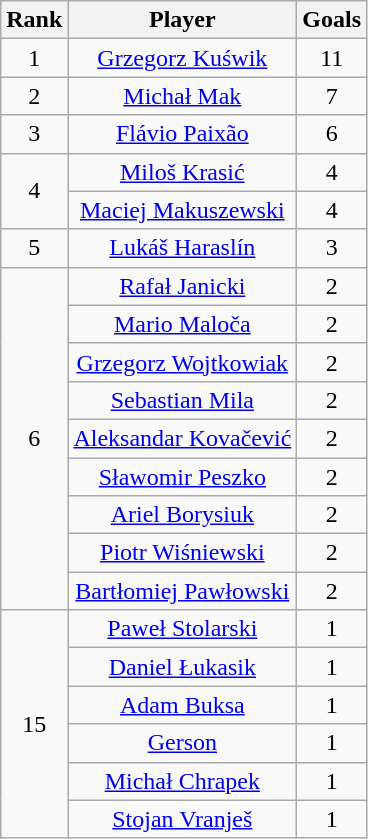<table class="wikitable" style="text-align: center">
<tr>
<th>Rank</th>
<th>Player</th>
<th>Goals</th>
</tr>
<tr>
<td>1</td>
<td><a href='#'>Grzegorz Kuświk</a></td>
<td>11</td>
</tr>
<tr>
<td>2</td>
<td><a href='#'>Michał Mak</a></td>
<td>7</td>
</tr>
<tr>
<td>3</td>
<td><a href='#'>Flávio Paixão</a></td>
<td>6</td>
</tr>
<tr>
<td rowspan=2>4</td>
<td><a href='#'>Miloš Krasić</a></td>
<td>4</td>
</tr>
<tr>
<td><a href='#'>Maciej Makuszewski</a></td>
<td>4</td>
</tr>
<tr>
<td>5</td>
<td><a href='#'>Lukáš Haraslín</a></td>
<td>3</td>
</tr>
<tr>
<td rowspan=9>6</td>
<td><a href='#'>Rafał Janicki</a></td>
<td>2</td>
</tr>
<tr>
<td><a href='#'>Mario Maloča</a></td>
<td>2</td>
</tr>
<tr>
<td><a href='#'>Grzegorz Wojtkowiak</a></td>
<td>2</td>
</tr>
<tr>
<td><a href='#'>Sebastian Mila</a></td>
<td>2</td>
</tr>
<tr>
<td><a href='#'>Aleksandar Kovačević</a></td>
<td>2</td>
</tr>
<tr>
<td><a href='#'>Sławomir Peszko</a></td>
<td>2</td>
</tr>
<tr>
<td><a href='#'>Ariel Borysiuk</a></td>
<td>2</td>
</tr>
<tr>
<td><a href='#'>Piotr Wiśniewski</a></td>
<td>2</td>
</tr>
<tr>
<td><a href='#'>Bartłomiej Pawłowski</a></td>
<td>2</td>
</tr>
<tr>
<td rowspan=6>15</td>
<td><a href='#'>Paweł Stolarski</a></td>
<td>1</td>
</tr>
<tr>
<td><a href='#'>Daniel Łukasik</a></td>
<td>1</td>
</tr>
<tr>
<td><a href='#'>Adam Buksa</a></td>
<td>1</td>
</tr>
<tr>
<td><a href='#'>Gerson</a></td>
<td>1</td>
</tr>
<tr>
<td><a href='#'>Michał Chrapek</a></td>
<td>1</td>
</tr>
<tr>
<td><a href='#'>Stojan Vranješ</a></td>
<td>1</td>
</tr>
</table>
